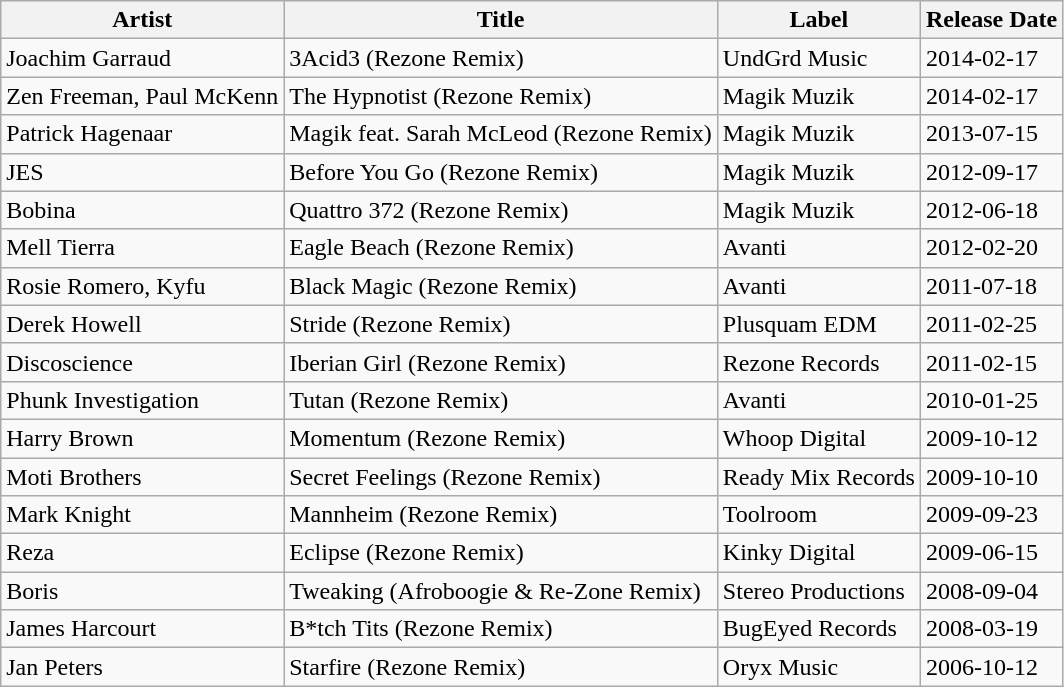<table class="wikitable">
<tr>
<th>Artist</th>
<th>Title</th>
<th>Label</th>
<th>Release Date</th>
</tr>
<tr>
<td>Joachim Garraud</td>
<td>3Acid3 (Rezone Remix)</td>
<td>UndGrd Music</td>
<td>2014-02-17</td>
</tr>
<tr>
<td>Zen Freeman, Paul McKenn</td>
<td>The Hypnotist (Rezone Remix)</td>
<td>Magik Muzik</td>
<td>2014-02-17</td>
</tr>
<tr>
<td>Patrick Hagenaar</td>
<td>Magik feat. Sarah McLeod (Rezone Remix)</td>
<td>Magik Muzik</td>
<td>2013-07-15</td>
</tr>
<tr>
<td>JES</td>
<td>Before You Go (Rezone Remix)</td>
<td>Magik Muzik</td>
<td>2012-09-17</td>
</tr>
<tr>
<td>Bobina</td>
<td>Quattro 372 (Rezone Remix)</td>
<td>Magik Muzik</td>
<td>2012-06-18</td>
</tr>
<tr>
<td>Mell Tierra</td>
<td>Eagle Beach (Rezone Remix)</td>
<td>Avanti</td>
<td>2012-02-20</td>
</tr>
<tr>
<td>Rosie Romero, Kyfu</td>
<td>Black Magic (Rezone Remix)</td>
<td>Avanti</td>
<td>2011-07-18</td>
</tr>
<tr>
<td>Derek Howell</td>
<td>Stride (Rezone Remix)</td>
<td>Plusquam EDM</td>
<td>2011-02-25</td>
</tr>
<tr>
<td>Discoscience</td>
<td>Iberian Girl (Rezone Remix)</td>
<td>Rezone Records</td>
<td>2011-02-15</td>
</tr>
<tr>
<td>Phunk Investigation</td>
<td>Tutan (Rezone Remix)</td>
<td>Avanti</td>
<td>2010-01-25</td>
</tr>
<tr>
<td>Harry Brown</td>
<td>Momentum (Rezone Remix)</td>
<td>Whoop Digital</td>
<td>2009-10-12</td>
</tr>
<tr>
<td>Moti Brothers</td>
<td>Secret Feelings (Rezone Remix)</td>
<td>Ready Mix Records</td>
<td>2009-10-10</td>
</tr>
<tr>
<td>Mark Knight</td>
<td>Mannheim (Rezone Remix)</td>
<td>Toolroom</td>
<td>2009-09-23</td>
</tr>
<tr>
<td>Reza</td>
<td>Eclipse (Rezone Remix)</td>
<td>Kinky Digital</td>
<td>2009-06-15</td>
</tr>
<tr>
<td>Boris</td>
<td>Tweaking (Afroboogie & Re-Zone Remix)</td>
<td>Stereo Productions</td>
<td>2008-09-04</td>
</tr>
<tr>
<td>James Harcourt</td>
<td>B*tch Tits (Rezone Remix)</td>
<td>BugEyed Records</td>
<td>2008-03-19</td>
</tr>
<tr>
<td>Jan Peters</td>
<td>Starfire (Rezone Remix)</td>
<td>Oryx Music</td>
<td>2006-10-12</td>
</tr>
</table>
